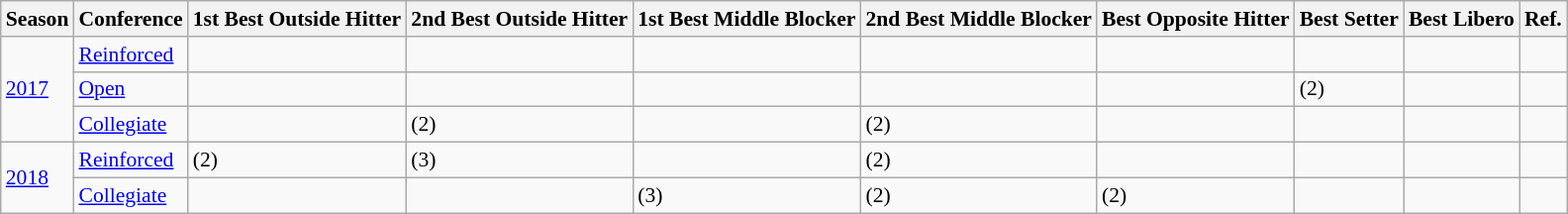<table class="wikitable sortable" style="font-size:90%">
<tr>
<th>Season</th>
<th>Conference</th>
<th>1st Best Outside Hitter</th>
<th>2nd Best Outside Hitter</th>
<th>1st Best Middle Blocker</th>
<th>2nd Best Middle Blocker</th>
<th>Best Opposite Hitter</th>
<th>Best Setter</th>
<th>Best Libero</th>
<th class="unsortable">Ref.</th>
</tr>
<tr>
<td rowspan=3><a href='#'>2017</a></td>
<td><a href='#'>Reinforced</a></td>
<td>  <br> </td>
<td>  <br> </td>
<td>  <br> </td>
<td>  <br> </td>
<td>  <br> </td>
<td>  <br> </td>
<td>  <br> </td>
<td></td>
</tr>
<tr>
<td><a href='#'>Open</a></td>
<td>  <br> </td>
<td>  <br> </td>
<td>  <br> </td>
<td>  <br> </td>
<td>  <br> </td>
<td>  (2) <br> </td>
<td>  <br> </td>
<td></td>
</tr>
<tr>
<td><a href='#'>Collegiate</a></td>
<td> <strong></strong> <br> </td>
<td>  (2) <br> </td>
<td>  <br> </td>
<td>  (2) <br> </td>
<td>  <br> </td>
<td>  <br> </td>
<td>  <br> </td>
<td></td>
</tr>
<tr>
<td rowspan=2><a href='#'>2018</a></td>
<td><a href='#'>Reinforced</a></td>
<td> <strong></strong> (2) <br> </td>
<td>  (3) <br> </td>
<td>  <br> </td>
<td>  (2) <br> </td>
<td>  <br> </td>
<td>  <br> </td>
<td>  <br> </td>
<td></td>
</tr>
<tr>
<td><a href='#'>Collegiate</a></td>
<td>  <br> </td>
<td>  <br> </td>
<td>  (3) <br> </td>
<td>  (2) <br> </td>
<td>  (2) <br> </td>
<td>  <br> </td>
<td>  <br> </td>
<td></td>
</tr>
</table>
